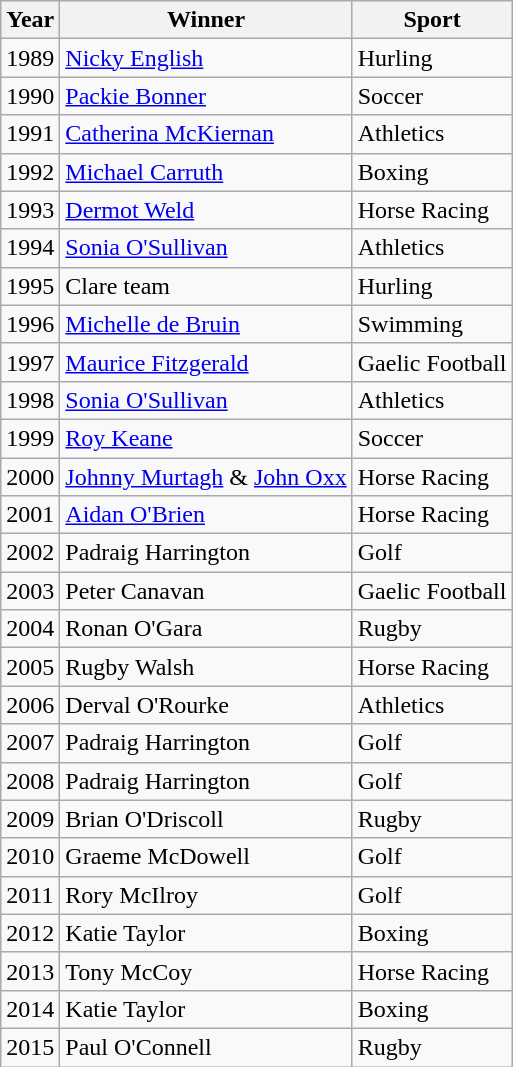<table class="wikitable">
<tr>
<th>Year</th>
<th>Winner</th>
<th>Sport</th>
</tr>
<tr>
<td>1989</td>
<td><a href='#'>Nicky English</a></td>
<td>Hurling</td>
</tr>
<tr>
<td>1990</td>
<td><a href='#'>Packie Bonner</a></td>
<td>Soccer</td>
</tr>
<tr>
<td>1991</td>
<td><a href='#'>Catherina McKiernan</a></td>
<td>Athletics</td>
</tr>
<tr>
<td>1992</td>
<td><a href='#'>Michael Carruth</a></td>
<td>Boxing</td>
</tr>
<tr>
<td>1993</td>
<td><a href='#'>Dermot Weld</a></td>
<td>Horse Racing</td>
</tr>
<tr>
<td>1994</td>
<td><a href='#'>Sonia O'Sullivan</a></td>
<td>Athletics</td>
</tr>
<tr>
<td>1995</td>
<td>Clare team</td>
<td>Hurling</td>
</tr>
<tr>
<td>1996</td>
<td><a href='#'>Michelle de Bruin</a></td>
<td>Swimming</td>
</tr>
<tr>
<td>1997</td>
<td><a href='#'>Maurice Fitzgerald</a></td>
<td>Gaelic Football</td>
</tr>
<tr>
<td>1998</td>
<td><a href='#'>Sonia O'Sullivan</a></td>
<td>Athletics</td>
</tr>
<tr>
<td>1999</td>
<td><a href='#'>Roy Keane</a></td>
<td>Soccer</td>
</tr>
<tr>
<td>2000</td>
<td><a href='#'>Johnny Murtagh</a> & <a href='#'>John Oxx</a></td>
<td>Horse Racing</td>
</tr>
<tr>
<td>2001</td>
<td><a href='#'>Aidan O'Brien</a></td>
<td>Horse Racing</td>
</tr>
<tr>
<td>2002</td>
<td>Padraig Harrington</td>
<td>Golf</td>
</tr>
<tr>
<td>2003</td>
<td>Peter Canavan</td>
<td>Gaelic Football</td>
</tr>
<tr>
<td>2004</td>
<td>Ronan O'Gara</td>
<td>Rugby</td>
</tr>
<tr>
<td>2005</td>
<td>Rugby Walsh</td>
<td>Horse Racing</td>
</tr>
<tr>
<td>2006</td>
<td>Derval O'Rourke</td>
<td>Athletics</td>
</tr>
<tr>
<td>2007</td>
<td>Padraig Harrington</td>
<td>Golf</td>
</tr>
<tr>
<td>2008</td>
<td>Padraig Harrington</td>
<td>Golf</td>
</tr>
<tr>
<td>2009</td>
<td>Brian O'Driscoll</td>
<td>Rugby</td>
</tr>
<tr>
<td>2010</td>
<td>Graeme McDowell</td>
<td>Golf</td>
</tr>
<tr>
<td>2011</td>
<td>Rory McIlroy</td>
<td>Golf</td>
</tr>
<tr>
<td>2012</td>
<td>Katie Taylor</td>
<td>Boxing</td>
</tr>
<tr>
<td>2013</td>
<td>Tony McCoy</td>
<td>Horse Racing</td>
</tr>
<tr>
<td>2014</td>
<td>Katie Taylor</td>
<td>Boxing</td>
</tr>
<tr>
<td>2015</td>
<td>Paul O'Connell</td>
<td>Rugby</td>
</tr>
</table>
